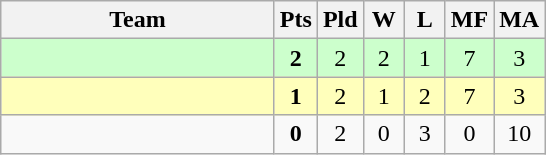<table class=wikitable style="text-align:center">
<tr>
<th width=175>Team</th>
<th width=20>Pts</th>
<th width=20>Pld</th>
<th width=20>W</th>
<th width=20>L</th>
<th width=20>MF</th>
<th width=20>MA</th>
</tr>
<tr bgcolor=#ccffcc>
<td style="text-align:left"></td>
<td><strong>2</strong></td>
<td>2</td>
<td>2</td>
<td>1</td>
<td>7</td>
<td>3</td>
</tr>
<tr bgcolor=#ffffbb>
<td style="text-align:left"></td>
<td><strong>1</strong></td>
<td>2</td>
<td>1</td>
<td>2</td>
<td>7</td>
<td>3</td>
</tr>
<tr>
<td style="text-align:left"></td>
<td><strong>0</strong></td>
<td>2</td>
<td>0</td>
<td>3</td>
<td>0</td>
<td>10</td>
</tr>
</table>
